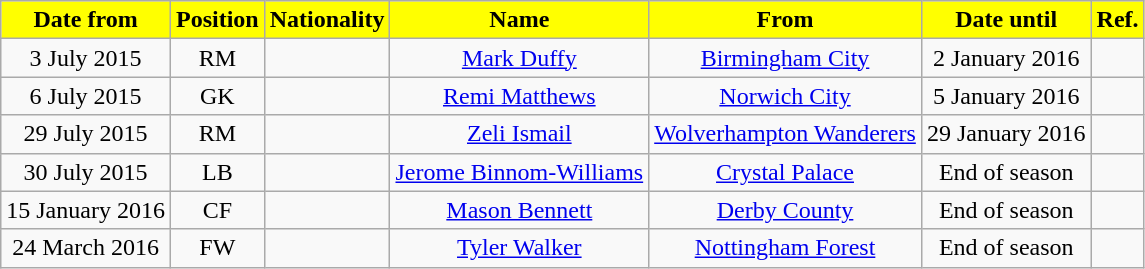<table class="wikitable"  style="text-align:center">
<tr>
<th style="background:#FFFF00; color:#000000">Date from</th>
<th style="background:#FFFF00; color:#000000">Position</th>
<th style="background:#FFFF00; color:#000000">Nationality</th>
<th style="background:#FFFF00; color:#000000">Name</th>
<th style="background:#FFFF00; color:#000000">From</th>
<th style="background:#FFFF00; color:#000000">Date until</th>
<th style="background:#FFFF00; color:#000000">Ref.</th>
</tr>
<tr>
<td>3 July 2015</td>
<td>RM</td>
<td></td>
<td><a href='#'>Mark Duffy</a></td>
<td><a href='#'>Birmingham City</a></td>
<td>2 January 2016</td>
<td></td>
</tr>
<tr>
<td>6 July 2015</td>
<td>GK</td>
<td></td>
<td><a href='#'>Remi Matthews</a></td>
<td><a href='#'>Norwich City</a></td>
<td>5 January 2016</td>
<td></td>
</tr>
<tr>
<td>29 July 2015</td>
<td>RM</td>
<td></td>
<td><a href='#'>Zeli Ismail</a></td>
<td><a href='#'>Wolverhampton Wanderers</a></td>
<td>29 January 2016</td>
<td></td>
</tr>
<tr>
<td>30 July 2015</td>
<td>LB</td>
<td></td>
<td><a href='#'>Jerome Binnom-Williams</a></td>
<td><a href='#'>Crystal Palace</a></td>
<td>End of season</td>
<td></td>
</tr>
<tr>
<td>15 January 2016</td>
<td>CF</td>
<td></td>
<td><a href='#'>Mason Bennett</a></td>
<td><a href='#'>Derby County</a></td>
<td>End of season</td>
<td></td>
</tr>
<tr>
<td>24 March 2016</td>
<td>FW</td>
<td></td>
<td><a href='#'>Tyler Walker</a></td>
<td><a href='#'>Nottingham Forest</a></td>
<td>End of season</td>
<td></td>
</tr>
</table>
